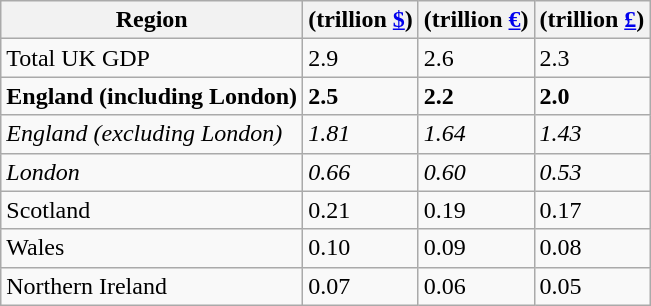<table class="wikitable">
<tr>
<th>Region</th>
<th>(trillion <a href='#'>$</a>)</th>
<th>(trillion <a href='#'>€</a>)</th>
<th>(trillion <a href='#'>£</a>)</th>
</tr>
<tr>
<td>Total UK GDP</td>
<td>2.9</td>
<td>2.6</td>
<td>2.3</td>
</tr>
<tr>
<td><strong>England (including London)</strong></td>
<td><strong>2.5</strong></td>
<td><strong>2.2</strong></td>
<td><strong>2.0</strong></td>
</tr>
<tr>
<td><em>England (excluding London)</em></td>
<td><em>1.81</em></td>
<td><em>1.64</em></td>
<td><em>1.43</em></td>
</tr>
<tr>
<td><em>London</em></td>
<td><em>0.66</em></td>
<td><em>0.60</em></td>
<td><em>0.53</em></td>
</tr>
<tr>
<td>Scotland</td>
<td>0.21</td>
<td>0.19</td>
<td>0.17</td>
</tr>
<tr>
<td>Wales</td>
<td>0.10</td>
<td>0.09</td>
<td>0.08</td>
</tr>
<tr>
<td>Northern Ireland</td>
<td>0.07</td>
<td>0.06</td>
<td>0.05</td>
</tr>
</table>
